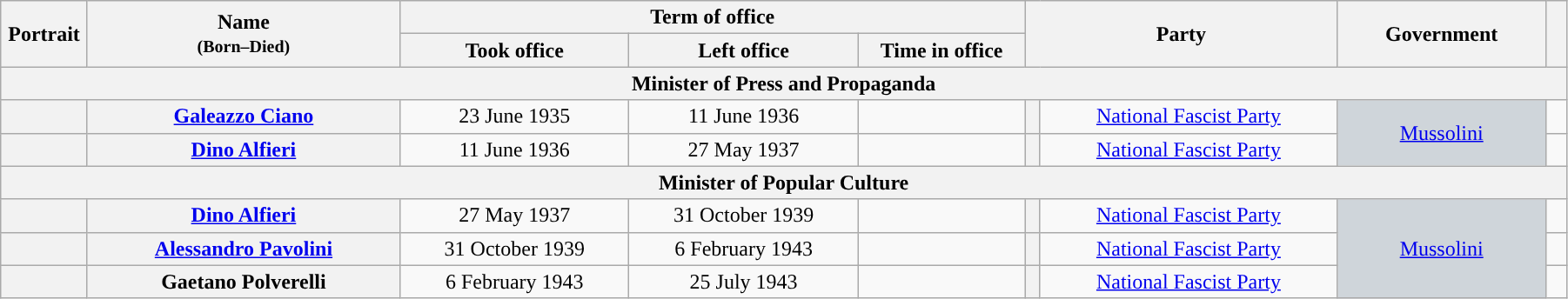<table class="wikitable" style="text-align:center; style="width=95%">
<tr>
<th width=1% rowspan=2>Portrait</th>
<th width=15% rowspan=2>Name<br><small>(Born–Died)</small></th>
<th width=30% colspan=3>Term of office</th>
<th width=15% rowspan=2 colspan=2>Party</th>
<th width=10% rowspan=2>Government</th>
<th width=1% rowspan=2></th>
</tr>
<tr style="text-align:center;">
<th width=11%>Took office</th>
<th width=11%>Left office</th>
<th width=8%>Time in office</th>
</tr>
<tr>
<th colspan=9>Minister of Press and Propaganda</th>
</tr>
<tr>
<th></th>
<th scope="row" style="font-weight:normal"><strong><a href='#'>Galeazzo Ciano</a></strong><br></th>
<td>23 June 1935</td>
<td>11 June 1936</td>
<td></td>
<th style="background:"></th>
<td><a href='#'>National Fascist Party</a></td>
<td rowspan=2 bgcolor=#CFD5DA><a href='#'>Mussolini</a></td>
<td></td>
</tr>
<tr>
<th></th>
<th scope="row" style="font-weight:normal"><strong><a href='#'>Dino Alfieri</a></strong><br></th>
<td>11 June 1936</td>
<td>27 May 1937</td>
<td></td>
<th style="background:"></th>
<td><a href='#'>National Fascist Party</a></td>
<td></td>
</tr>
<tr>
<th colspan=9>Minister of Popular Culture</th>
</tr>
<tr>
<th></th>
<th scope="row" style="font-weight:normal"><strong><a href='#'>Dino Alfieri</a></strong><br></th>
<td>27 May 1937</td>
<td>31 October 1939</td>
<td></td>
<th style="background:"></th>
<td><a href='#'>National Fascist Party</a></td>
<td rowspan=3 bgcolor=#CFD5DA><a href='#'>Mussolini</a></td>
<td></td>
</tr>
<tr>
<th></th>
<th scope="row" style="font-weight:normal"><strong><a href='#'>Alessandro Pavolini</a></strong><br></th>
<td>31 October 1939</td>
<td>6 February 1943</td>
<td></td>
<th style="background:"></th>
<td><a href='#'>National Fascist Party</a></td>
<td></td>
</tr>
<tr>
<th></th>
<th scope="row" style="font-weight:normal"><strong>Gaetano Polverelli</strong><br></th>
<td>6 February 1943</td>
<td>25 July 1943</td>
<td></td>
<th style="background:"></th>
<td><a href='#'>National Fascist Party</a></td>
<td></td>
</tr>
</table>
